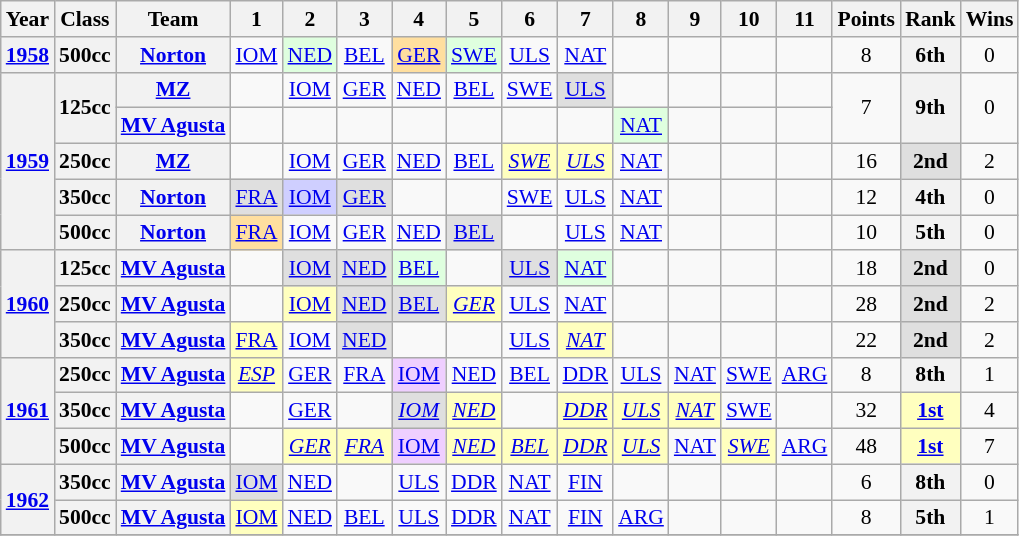<table class="wikitable" style="text-align:center; font-size:90%">
<tr>
<th>Year</th>
<th>Class</th>
<th>Team</th>
<th>1</th>
<th>2</th>
<th>3</th>
<th>4</th>
<th>5</th>
<th>6</th>
<th>7</th>
<th>8</th>
<th>9</th>
<th>10</th>
<th>11</th>
<th>Points</th>
<th>Rank</th>
<th>Wins</th>
</tr>
<tr>
<th><a href='#'>1958</a></th>
<th>500cc</th>
<th><a href='#'>Norton</a></th>
<td><a href='#'>IOM</a></td>
<td style="background:#DFFFDF;"><a href='#'>NED</a><br></td>
<td><a href='#'>BEL</a></td>
<td style="background:#FFDF9F;"><a href='#'>GER</a><br></td>
<td style="background:#DFFFDF;"><a href='#'>SWE</a><br></td>
<td><a href='#'>ULS</a></td>
<td><a href='#'>NAT</a></td>
<td></td>
<td></td>
<td></td>
<td></td>
<td>8</td>
<th>6th</th>
<td>0</td>
</tr>
<tr>
<th rowspan=5><a href='#'>1959</a></th>
<th rowspan=2>125cc</th>
<th><a href='#'>MZ</a></th>
<td></td>
<td><a href='#'>IOM</a></td>
<td><a href='#'>GER</a></td>
<td><a href='#'>NED</a></td>
<td><a href='#'>BEL</a></td>
<td><a href='#'>SWE</a></td>
<td style="background:#DFDFDF;"><a href='#'>ULS</a><br></td>
<td></td>
<td></td>
<td></td>
<td></td>
<td rowspan=2>7</td>
<th rowspan=2>9th</th>
<td rowspan=2>0</td>
</tr>
<tr>
<th><a href='#'>MV Agusta</a></th>
<td></td>
<td></td>
<td></td>
<td></td>
<td></td>
<td></td>
<td></td>
<td style="background:#DFFFDF;"><a href='#'>NAT</a><br></td>
<td></td>
<td></td>
<td></td>
</tr>
<tr>
<th>250cc</th>
<th><a href='#'>MZ</a></th>
<td></td>
<td><a href='#'>IOM</a></td>
<td><a href='#'>GER</a></td>
<td><a href='#'>NED</a></td>
<td><a href='#'>BEL</a></td>
<td style="background:#FFFFBF;"><em><a href='#'>SWE</a></em><br></td>
<td style="background:#FFFFBF;"><em><a href='#'>ULS</a></em><br></td>
<td><a href='#'>NAT</a></td>
<td></td>
<td></td>
<td></td>
<td>16</td>
<td style="background:#DFDFDF;"><strong>2nd</strong></td>
<td>2</td>
</tr>
<tr>
<th>350cc</th>
<th><a href='#'>Norton</a></th>
<td style="background:#DFDFDF;"><a href='#'>FRA</a><br></td>
<td style="background:#CFCFFF;"><a href='#'>IOM</a><br></td>
<td style="background:#DFDFDF;"><a href='#'>GER</a><br></td>
<td></td>
<td></td>
<td><a href='#'>SWE</a></td>
<td><a href='#'>ULS</a></td>
<td><a href='#'>NAT</a></td>
<td></td>
<td></td>
<td></td>
<td>12</td>
<th>4th</th>
<td>0</td>
</tr>
<tr>
<th>500cc</th>
<th><a href='#'>Norton</a></th>
<td style="background:#FFDF9F;"><a href='#'>FRA</a><br></td>
<td><a href='#'>IOM</a></td>
<td><a href='#'>GER</a></td>
<td><a href='#'>NED</a></td>
<td style="background:#DFDFDF;"><a href='#'>BEL</a><br></td>
<td></td>
<td><a href='#'>ULS</a></td>
<td><a href='#'>NAT</a></td>
<td></td>
<td></td>
<td></td>
<td>10</td>
<th>5th</th>
<td>0</td>
</tr>
<tr>
<th rowspan=3><a href='#'>1960</a></th>
<th>125cc</th>
<th><a href='#'>MV Agusta</a></th>
<td></td>
<td style="background:#DFDFDF;"><a href='#'>IOM</a><br></td>
<td style="background:#DFDFDF;"><a href='#'>NED</a><br></td>
<td style="background:#DFFFDF;"><a href='#'>BEL</a><br></td>
<td></td>
<td style="background:#DFDFDF;"><a href='#'>ULS</a><br></td>
<td style="background:#DFFFDF;"><a href='#'>NAT</a><br></td>
<td></td>
<td></td>
<td></td>
<td></td>
<td>18</td>
<td style="background:#DFDFDF;"><strong>2nd</strong></td>
<td>0</td>
</tr>
<tr>
<th>250cc</th>
<th><a href='#'>MV Agusta</a></th>
<td></td>
<td style="background:#FFFFBF;"><a href='#'>IOM</a><br></td>
<td style="background:#DFDFDF;"><a href='#'>NED</a><br></td>
<td style="background:#DFDFDF;"><a href='#'>BEL</a><br></td>
<td style="background:#FFFFBF;"><em><a href='#'>GER</a></em><br></td>
<td><a href='#'>ULS</a></td>
<td><a href='#'>NAT</a></td>
<td></td>
<td></td>
<td></td>
<td></td>
<td>28</td>
<td style="background:#DFDFDF;"><strong>2nd</strong></td>
<td>2</td>
</tr>
<tr>
<th>350cc</th>
<th><a href='#'>MV Agusta</a></th>
<td style="background:#FFFFBF;"><a href='#'>FRA</a><br></td>
<td><a href='#'>IOM</a></td>
<td style="background:#DFDFDF;"><a href='#'>NED</a><br></td>
<td></td>
<td></td>
<td><a href='#'>ULS</a></td>
<td style="background:#FFFFBF;"><em><a href='#'>NAT</a></em><br></td>
<td></td>
<td></td>
<td></td>
<td></td>
<td>22</td>
<td style="background:#DFDFDF;"><strong>2nd</strong></td>
<td>2</td>
</tr>
<tr>
<th rowspan=3><a href='#'>1961</a></th>
<th>250cc</th>
<th><a href='#'>MV Agusta</a></th>
<td style="background:#FFFFBF;"><em><a href='#'>ESP</a></em><br></td>
<td><a href='#'>GER</a></td>
<td><a href='#'>FRA</a></td>
<td style="background:#EFCFFF;"><a href='#'>IOM</a><br></td>
<td><a href='#'>NED</a></td>
<td><a href='#'>BEL</a></td>
<td><a href='#'>DDR</a></td>
<td><a href='#'>ULS</a></td>
<td><a href='#'>NAT</a></td>
<td><a href='#'>SWE</a></td>
<td><a href='#'>ARG</a></td>
<td>8</td>
<th>8th</th>
<td>1</td>
</tr>
<tr>
<th>350cc</th>
<th><a href='#'>MV Agusta</a></th>
<td></td>
<td><a href='#'>GER</a></td>
<td></td>
<td style="background:#DFDFDF;"><em><a href='#'>IOM</a></em><br></td>
<td style="background:#FFFFBF;"><em><a href='#'>NED</a></em><br></td>
<td></td>
<td style="background:#FFFFBF;"><em><a href='#'>DDR</a></em><br></td>
<td style="background:#FFFFBF;"><em><a href='#'>ULS</a></em><br></td>
<td style="background:#FFFFBF;"><em><a href='#'>NAT</a></em><br></td>
<td><a href='#'>SWE</a></td>
<td></td>
<td>32</td>
<td style="background:#FFFFBF;"><strong><a href='#'>1st</a></strong></td>
<td>4</td>
</tr>
<tr>
<th>500cc</th>
<th><a href='#'>MV Agusta</a></th>
<td></td>
<td style="background:#FFFFBF;"><em><a href='#'>GER</a></em><br></td>
<td style="background:#FFFFBF;"><em><a href='#'>FRA</a></em><br></td>
<td style="background:#EFCFFF;"><a href='#'>IOM</a><br></td>
<td style="background:#FFFFBF;"><em><a href='#'>NED</a></em><br></td>
<td style="background:#FFFFBF;"><em><a href='#'>BEL</a></em><br></td>
<td style="background:#FFFFBF;"><em><a href='#'>DDR</a></em><br></td>
<td style="background:#FFFFBF;"><em><a href='#'>ULS</a></em><br></td>
<td><a href='#'>NAT</a></td>
<td style="background:#FFFFBF;"><em><a href='#'>SWE</a></em><br></td>
<td><a href='#'>ARG</a></td>
<td>48</td>
<td style="background:#FFFFBF;"><strong><a href='#'>1st</a></strong></td>
<td>7</td>
</tr>
<tr>
<th rowspan=2><a href='#'>1962</a></th>
<th>350cc</th>
<th><a href='#'>MV Agusta</a></th>
<td style="background:#DFDFDF;"><a href='#'>IOM</a><br></td>
<td><a href='#'>NED</a></td>
<td></td>
<td><a href='#'>ULS</a></td>
<td><a href='#'>DDR</a></td>
<td><a href='#'>NAT</a></td>
<td><a href='#'>FIN</a></td>
<td></td>
<td></td>
<td></td>
<td></td>
<td>6</td>
<th>8th</th>
<td>0</td>
</tr>
<tr>
<th>500cc</th>
<th><a href='#'>MV Agusta</a></th>
<td style="background:#FFFFBF;"><a href='#'>IOM</a><br></td>
<td><a href='#'>NED</a></td>
<td><a href='#'>BEL</a></td>
<td><a href='#'>ULS</a></td>
<td><a href='#'>DDR</a></td>
<td><a href='#'>NAT</a></td>
<td><a href='#'>FIN</a></td>
<td><a href='#'>ARG</a></td>
<td></td>
<td></td>
<td></td>
<td>8</td>
<th>5th</th>
<td>1</td>
</tr>
<tr>
</tr>
</table>
